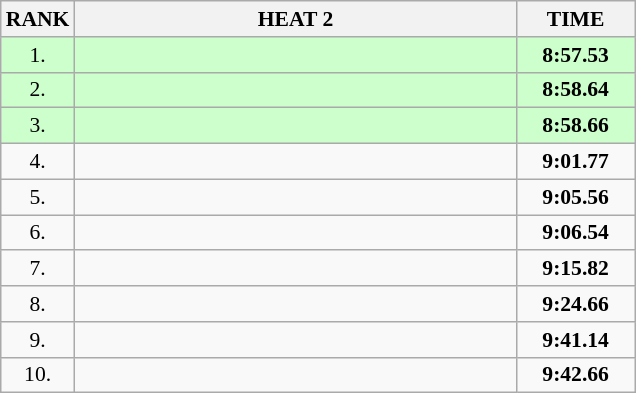<table class="wikitable" style="border-collapse: collapse; font-size: 90%;">
<tr>
<th>RANK</th>
<th style="width: 20em">HEAT 2</th>
<th style="width: 5em">TIME</th>
</tr>
<tr style="background:#ccffcc;">
<td align="center">1.</td>
<td></td>
<td align="center"><strong>8:57.53</strong></td>
</tr>
<tr style="background:#ccffcc;">
<td align="center">2.</td>
<td></td>
<td align="center"><strong>8:58.64</strong></td>
</tr>
<tr style="background:#ccffcc;">
<td align="center">3.</td>
<td></td>
<td align="center"><strong>8:58.66</strong></td>
</tr>
<tr>
<td align="center">4.</td>
<td></td>
<td align="center"><strong>9:01.77</strong></td>
</tr>
<tr>
<td align="center">5.</td>
<td></td>
<td align="center"><strong>9:05.56</strong></td>
</tr>
<tr>
<td align="center">6.</td>
<td></td>
<td align="center"><strong>9:06.54</strong></td>
</tr>
<tr>
<td align="center">7.</td>
<td></td>
<td align="center"><strong>9:15.82</strong></td>
</tr>
<tr>
<td align="center">8.</td>
<td></td>
<td align="center"><strong>9:24.66</strong></td>
</tr>
<tr>
<td align="center">9.</td>
<td></td>
<td align="center"><strong>9:41.14</strong></td>
</tr>
<tr>
<td align="center">10.</td>
<td></td>
<td align="center"><strong>9:42.66</strong></td>
</tr>
</table>
